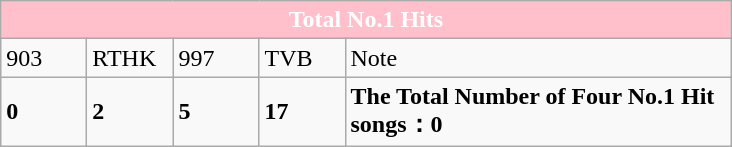<table class="wikitable">
<tr>
<th style="background:pink; color:white" colspan="5"><strong>Total No.1 Hits</strong></th>
</tr>
<tr>
<td width="50">903</td>
<td width="50">RTHK</td>
<td width="50">997</td>
<td width="50">TVB</td>
<td width="250">Note</td>
</tr>
<tr>
<td><strong>0</strong></td>
<td><strong>2</strong></td>
<td><strong>5</strong></td>
<td><strong>17</strong></td>
<td><strong>The Total Number of Four No.1 Hit songs：0</strong></td>
</tr>
</table>
